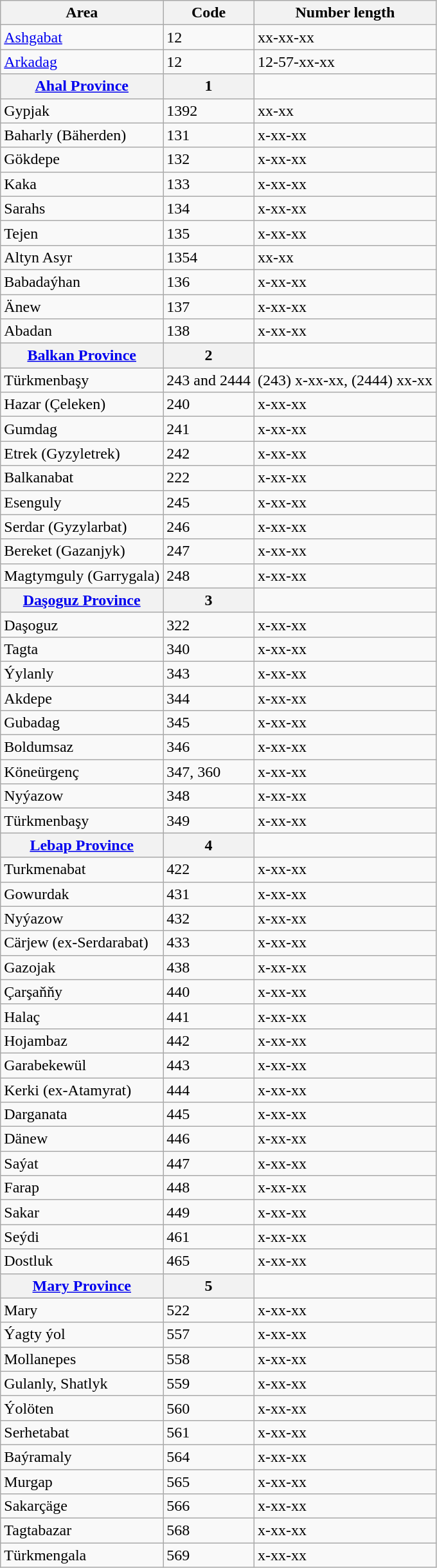<table class="wikitable">
<tr>
<th>Area</th>
<th>Code</th>
<th>Number length</th>
</tr>
<tr>
<td><a href='#'>Ashgabat</a></td>
<td>12</td>
<td>хх-хх-хх</td>
</tr>
<tr>
<td><a href='#'>Arkadag</a></td>
<td>12</td>
<td>12-57-хх-хх</td>
</tr>
<tr>
<th><a href='#'>Ahal Province</a></th>
<th>1</th>
</tr>
<tr>
<td>Gypjak</td>
<td>1392</td>
<td>хх-хх</td>
</tr>
<tr>
<td>Baharly (Bäherden)</td>
<td>131</td>
<td>х-хх-хх</td>
</tr>
<tr>
<td>Gökdepe</td>
<td>132</td>
<td>х-хх-хх</td>
</tr>
<tr>
<td>Kaka</td>
<td>133</td>
<td>х-хх-хх</td>
</tr>
<tr>
<td>Sarahs</td>
<td>134</td>
<td>х-хх-хх</td>
</tr>
<tr>
<td>Tejen</td>
<td>135</td>
<td>х-хх-хх</td>
</tr>
<tr>
<td>Altyn Asyr</td>
<td>1354</td>
<td>хх-хх</td>
</tr>
<tr>
<td>Babadaýhan</td>
<td>136</td>
<td>х-хх-хх</td>
</tr>
<tr>
<td>Änew</td>
<td>137</td>
<td>х-хх-хх</td>
</tr>
<tr>
<td>Abadan</td>
<td>138</td>
<td>х-хх-хх</td>
</tr>
<tr>
<th><a href='#'>Balkan Province</a></th>
<th>2</th>
</tr>
<tr>
<td>Türkmenbaşy</td>
<td>243 and 2444</td>
<td>(243) х-хх-хх, (2444) хх-хх</td>
</tr>
<tr>
<td>Hazar (Çeleken)</td>
<td>240</td>
<td>х-хх-хх</td>
</tr>
<tr>
<td>Gumdag</td>
<td>241</td>
<td>х-хх-хх</td>
</tr>
<tr>
<td>Etrek (Gyzyletrek)</td>
<td>242</td>
<td>х-хх-хх</td>
</tr>
<tr>
<td>Balkanabat</td>
<td>222</td>
<td>х-хх-хх</td>
</tr>
<tr>
<td>Esenguly</td>
<td>245</td>
<td>х-хх-хх</td>
</tr>
<tr>
<td>Serdar (Gyzylarbat)</td>
<td>246</td>
<td>х-хх-хх</td>
</tr>
<tr>
<td>Bereket (Gazanjyk)</td>
<td>247</td>
<td>х-хх-хх</td>
</tr>
<tr>
<td>Magtymguly (Garrygala)</td>
<td>248</td>
<td>х-хх-хх</td>
</tr>
<tr>
<th><a href='#'>Daşoguz Province</a></th>
<th>3</th>
</tr>
<tr>
<td>Daşoguz</td>
<td>322</td>
<td>х-хх-хх</td>
</tr>
<tr>
<td>Tagta</td>
<td>340</td>
<td>х-хх-хх</td>
</tr>
<tr>
<td>Ýylanly</td>
<td>343</td>
<td>х-хх-хх</td>
</tr>
<tr>
<td>Akdepe</td>
<td>344</td>
<td>х-хх-хх</td>
</tr>
<tr>
<td>Gubadag</td>
<td>345</td>
<td>х-хх-хх</td>
</tr>
<tr>
<td>Boldumsaz</td>
<td>346</td>
<td>х-хх-хх</td>
</tr>
<tr>
<td>Köneürgenç</td>
<td>347, 360</td>
<td>х-хх-хх</td>
</tr>
<tr>
<td>Nyýazow</td>
<td>348</td>
<td>х-хх-хх</td>
</tr>
<tr>
<td>Türkmenbaşy</td>
<td>349</td>
<td>х-хх-хх</td>
</tr>
<tr>
<th><a href='#'>Lebap Province</a></th>
<th>4</th>
</tr>
<tr>
<td>Turkmenabat</td>
<td>422</td>
<td>х-хх-хх</td>
</tr>
<tr>
<td>Gowurdak</td>
<td>431</td>
<td>х-хх-хх</td>
</tr>
<tr>
<td>Nyýazow</td>
<td>432</td>
<td>х-хх-хх</td>
</tr>
<tr>
<td>Cärjew (ex-Serdarabat)</td>
<td>433</td>
<td>х-хх-хх</td>
</tr>
<tr>
<td>Gazojak</td>
<td>438</td>
<td>х-хх-хх</td>
</tr>
<tr>
<td>Çarşaňňy</td>
<td>440</td>
<td>х-хх-хх</td>
</tr>
<tr>
<td>Halaç</td>
<td>441</td>
<td>х-хх-хх</td>
</tr>
<tr>
<td>Hojambaz</td>
<td>442</td>
<td>х-хх-хх</td>
</tr>
<tr>
<td>Garabekewül</td>
<td>443</td>
<td>х-хх-хх</td>
</tr>
<tr>
<td>Kerki (ex-Atamyrat)</td>
<td>444</td>
<td>х-хх-хх</td>
</tr>
<tr>
<td>Darganata</td>
<td>445</td>
<td>х-хх-хх</td>
</tr>
<tr>
<td>Dänew</td>
<td>446</td>
<td>х-хх-хх</td>
</tr>
<tr>
<td>Saýat</td>
<td>447</td>
<td>х-хх-хх</td>
</tr>
<tr>
<td>Farap</td>
<td>448</td>
<td>х-хх-хх</td>
</tr>
<tr>
<td>Sakar</td>
<td>449</td>
<td>х-хх-хх</td>
</tr>
<tr>
<td>Seýdi</td>
<td>461</td>
<td>х-хх-хх</td>
</tr>
<tr>
<td>Dostluk</td>
<td>465</td>
<td>х-хх-хх</td>
</tr>
<tr>
<th><a href='#'>Mary Province</a></th>
<th>5</th>
</tr>
<tr>
<td>Mary</td>
<td>522</td>
<td>х-хх-хх</td>
</tr>
<tr>
<td>Ýagty ýol</td>
<td>557</td>
<td>х-хх-хх</td>
</tr>
<tr>
<td>Mollanepes</td>
<td>558</td>
<td>х-хх-хх</td>
</tr>
<tr>
<td>Gulanly, Shatlyk</td>
<td>559</td>
<td>х-хх-хх</td>
</tr>
<tr>
<td>Ýolöten</td>
<td>560</td>
<td>х-хх-хх</td>
</tr>
<tr>
<td>Serhetabat</td>
<td>561</td>
<td>х-хх-хх</td>
</tr>
<tr>
<td>Baýramaly</td>
<td>564</td>
<td>х-хх-хх</td>
</tr>
<tr>
<td>Murgap</td>
<td>565</td>
<td>х-хх-хх</td>
</tr>
<tr>
<td>Sakarçäge</td>
<td>566</td>
<td>х-хх-хх</td>
</tr>
<tr>
<td>Tagtabazar</td>
<td>568</td>
<td>х-хх-хх</td>
</tr>
<tr>
<td>Türkmengala</td>
<td>569</td>
<td>х-хх-хх</td>
</tr>
</table>
